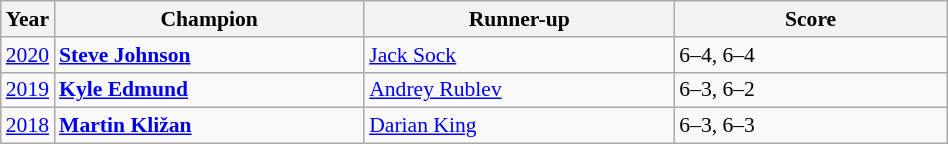<table class="wikitable" style="font-size:90%">
<tr>
<th>Year</th>
<th width="200">Champion</th>
<th width="200">Runner-up</th>
<th width="175">Score</th>
</tr>
<tr>
<td><a href='#'>2020</a></td>
<td> <strong><a href='#'>Steve Johnson</a></strong></td>
<td> <a href='#'>Jack Sock</a></td>
<td>6–4, 6–4</td>
</tr>
<tr>
<td><a href='#'>2019</a></td>
<td> <strong><a href='#'>Kyle Edmund</a></strong></td>
<td> <a href='#'>Andrey Rublev</a></td>
<td>6–3, 6–2</td>
</tr>
<tr>
<td><a href='#'>2018</a></td>
<td> <strong><a href='#'>Martin Kližan</a></strong></td>
<td> <a href='#'>Darian King</a></td>
<td>6–3, 6–3</td>
</tr>
</table>
